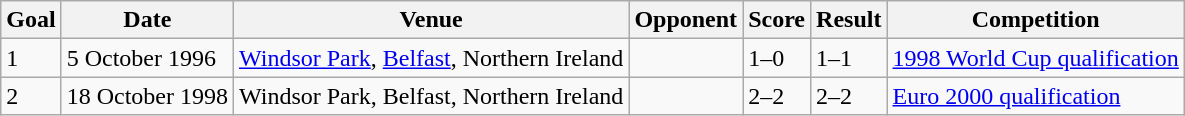<table class="wikitable">
<tr>
<th>Goal</th>
<th>Date</th>
<th>Venue</th>
<th>Opponent</th>
<th>Score</th>
<th>Result</th>
<th>Competition</th>
</tr>
<tr>
<td>1</td>
<td>5 October 1996</td>
<td><a href='#'>Windsor Park</a>, <a href='#'>Belfast</a>, Northern Ireland</td>
<td></td>
<td>1–0</td>
<td>1–1</td>
<td><a href='#'>1998 World Cup qualification</a></td>
</tr>
<tr>
<td>2</td>
<td>18 October 1998</td>
<td>Windsor Park, Belfast, Northern Ireland</td>
<td></td>
<td>2–2</td>
<td>2–2</td>
<td><a href='#'>Euro 2000 qualification</a></td>
</tr>
</table>
